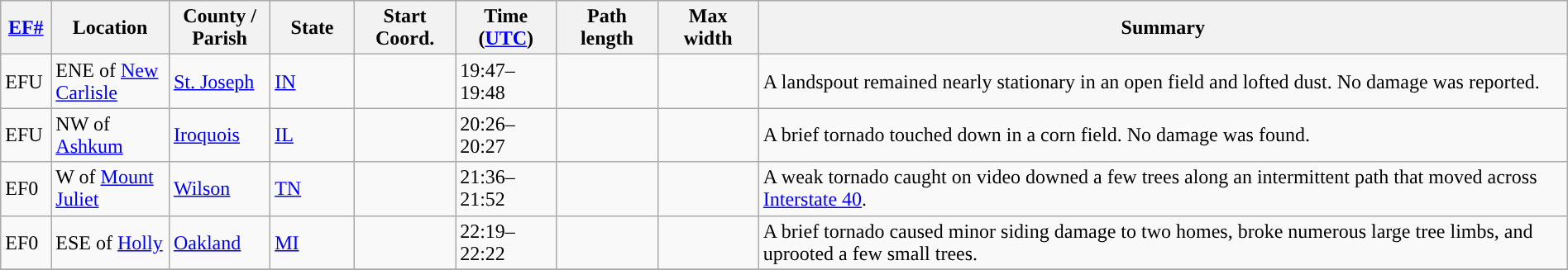<table class="wikitable sortable" style="width:100%;">
<tr>
<th scope="col"  style="width:3%; text-align:center;"><a href='#'>EF#</a></th>
<th scope="col"  style="width:7%; text-align:center;" class="unsortable">Location</th>
<th scope="col"  style="width:6%; text-align:center;" class="unsortable">County / Parish</th>
<th scope="col"  style="width:5%; text-align:center;">State</th>
<th scope="col"  style="width:6%; text-align:center;">Start Coord.</th>
<th scope="col"  style="width:6%; text-align:center;">Time (<a href='#'>UTC</a>)</th>
<th scope="col"  style="width:6%; text-align:center;">Path length</th>
<th scope="col"  style="width:6%; text-align:center;">Max width</th>
<th scope="col" class="unsortable" style="width:48%; text-align:center;">Summary</th>
</tr>
<tr>
<td>EFU</td>
<td>ENE of <a href='#'>New Carlisle</a></td>
<td><a href='#'>St. Joseph</a></td>
<td><a href='#'>IN</a></td>
<td></td>
<td>19:47–19:48</td>
<td></td>
<td></td>
<td>A landspout remained nearly stationary in an open field and lofted dust. No damage was reported.</td>
</tr>
<tr>
<td>EFU</td>
<td>NW of <a href='#'>Ashkum</a></td>
<td><a href='#'>Iroquois</a></td>
<td><a href='#'>IL</a></td>
<td></td>
<td>20:26–20:27</td>
<td></td>
<td></td>
<td>A brief tornado touched down in a corn field. No damage was found.</td>
</tr>
<tr>
<td>EF0</td>
<td>W of <a href='#'>Mount Juliet</a></td>
<td><a href='#'>Wilson</a></td>
<td><a href='#'>TN</a></td>
<td></td>
<td>21:36–21:52</td>
<td></td>
<td></td>
<td>A weak tornado caught on video downed a few trees along an intermittent path that moved across <a href='#'>Interstate 40</a>.</td>
</tr>
<tr>
<td>EF0</td>
<td>ESE of <a href='#'>Holly</a></td>
<td><a href='#'>Oakland</a></td>
<td><a href='#'>MI</a></td>
<td></td>
<td>22:19–22:22</td>
<td></td>
<td></td>
<td>A brief tornado caused minor siding damage to two homes, broke numerous large tree limbs, and uprooted a few small trees.</td>
</tr>
<tr>
</tr>
</table>
